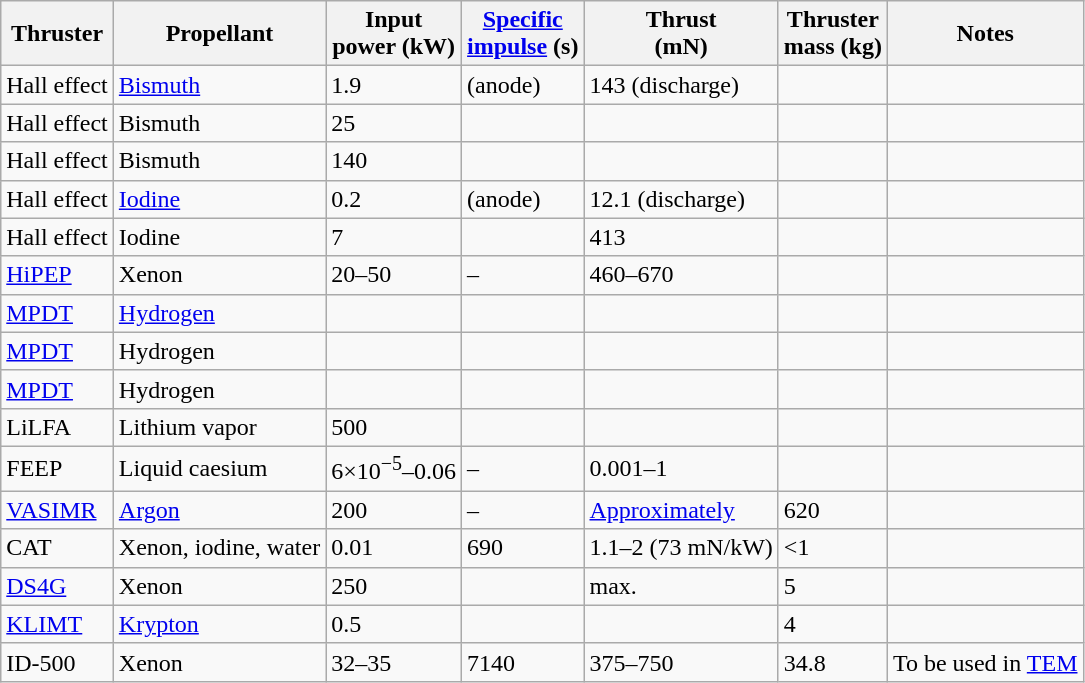<table class="wikitable sortable">
<tr>
<th>Thruster</th>
<th>Propellant</th>
<th data-sort-type=number>Input <br>power (kW)</th>
<th><a href='#'>Specific <br>impulse</a> (s)</th>
<th>Thrust <br>(mN)</th>
<th>Thruster <br>mass (kg)</th>
<th>Notes</th>
</tr>
<tr>
<td>Hall effect</td>
<td><a href='#'>Bismuth</a></td>
<td>1.9</td>
<td> (anode)</td>
<td>143 (discharge)</td>
<td></td>
<td></td>
</tr>
<tr>
<td>Hall effect</td>
<td>Bismuth</td>
<td>25</td>
<td></td>
<td></td>
<td></td>
<td></td>
</tr>
<tr>
<td>Hall effect</td>
<td>Bismuth</td>
<td>140</td>
<td></td>
<td></td>
<td></td>
<td></td>
</tr>
<tr>
<td>Hall effect</td>
<td><a href='#'>Iodine</a></td>
<td>0.2</td>
<td> (anode)</td>
<td>12.1 (discharge)</td>
<td></td>
<td></td>
</tr>
<tr>
<td>Hall effect</td>
<td>Iodine</td>
<td>7</td>
<td></td>
<td>413</td>
<td></td>
<td></td>
</tr>
<tr>
<td><a href='#'>HiPEP</a></td>
<td>Xenon</td>
<td>20–50</td>
<td>–</td>
<td>460–670</td>
<td></td>
<td></td>
</tr>
<tr>
<td><a href='#'>MPDT</a></td>
<td><a href='#'>Hydrogen</a></td>
<td></td>
<td></td>
<td></td>
<td></td>
<td></td>
</tr>
<tr>
<td><a href='#'>MPDT</a></td>
<td>Hydrogen</td>
<td></td>
<td></td>
<td></td>
<td></td>
<td></td>
</tr>
<tr>
<td><a href='#'>MPDT</a></td>
<td>Hydrogen</td>
<td></td>
<td></td>
<td></td>
<td></td>
<td></td>
</tr>
<tr>
<td>LiLFA</td>
<td>Lithium vapor</td>
<td>500</td>
<td></td>
<td></td>
<td></td>
<td></td>
</tr>
<tr>
<td>FEEP</td>
<td>Liquid caesium</td>
<td data-sort-value=0.0006>6×10<sup>−5</sup>–0.06</td>
<td>–</td>
<td>0.001–1</td>
<td></td>
<td></td>
</tr>
<tr>
<td><a href='#'>VASIMR</a></td>
<td><a href='#'>Argon</a></td>
<td>200</td>
<td>–</td>
<td><a href='#'>Approximately</a> </td>
<td>620</td>
<td></td>
</tr>
<tr>
<td>CAT</td>
<td>Xenon, iodine, water</td>
<td>0.01</td>
<td>690</td>
<td>1.1–2 (73 mN/kW)</td>
<td><1</td>
<td></td>
</tr>
<tr>
<td><a href='#'>DS4G</a></td>
<td>Xenon</td>
<td>250</td>
<td></td>
<td> max.</td>
<td>5</td>
<td></td>
</tr>
<tr>
<td><a href='#'>KLIMT</a></td>
<td><a href='#'>Krypton</a></td>
<td>0.5</td>
<td></td>
<td></td>
<td>4</td>
<td></td>
</tr>
<tr>
<td>ID-500</td>
<td>Xenon</td>
<td>32–35</td>
<td>7140</td>
<td>375–750</td>
<td>34.8</td>
<td>To be used in <a href='#'>TEM</a></td>
</tr>
</table>
